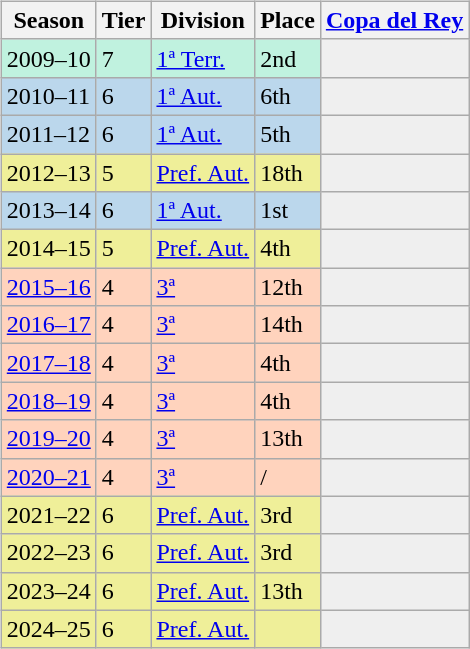<table>
<tr>
<td valign="top" width=0%><br><table class="wikitable">
<tr style="background:#f0f6fa;">
<th>Season</th>
<th>Tier</th>
<th>Division</th>
<th>Place</th>
<th><a href='#'>Copa del Rey</a></th>
</tr>
<tr>
<td style="background:#C0F2DF;">2009–10</td>
<td style="background:#C0F2DF;">7</td>
<td style="background:#C0F2DF;"><a href='#'>1ª Terr.</a></td>
<td style="background:#C0F2DF;">2nd</td>
<th style="background:#efefef;"></th>
</tr>
<tr>
<td style="background:#BBD7EC;">2010–11</td>
<td style="background:#BBD7EC;">6</td>
<td style="background:#BBD7EC;"><a href='#'>1ª Aut.</a></td>
<td style="background:#BBD7EC;">6th</td>
<th style="background:#efefef;"></th>
</tr>
<tr>
<td style="background:#BBD7EC;">2011–12</td>
<td style="background:#BBD7EC;">6</td>
<td style="background:#BBD7EC;"><a href='#'>1ª Aut.</a></td>
<td style="background:#BBD7EC;">5th</td>
<th style="background:#efefef;"></th>
</tr>
<tr>
<td style="background:#EFEF99;">2012–13</td>
<td style="background:#EFEF99;">5</td>
<td style="background:#EFEF99;"><a href='#'>Pref. Aut.</a></td>
<td style="background:#EFEF99;">18th</td>
<td style="background:#efefef;"></td>
</tr>
<tr>
<td style="background:#BBD7EC;">2013–14</td>
<td style="background:#BBD7EC;">6</td>
<td style="background:#BBD7EC;"><a href='#'>1ª Aut.</a></td>
<td style="background:#BBD7EC;">1st</td>
<th style="background:#efefef;"></th>
</tr>
<tr>
<td style="background:#EFEF99;">2014–15</td>
<td style="background:#EFEF99;">5</td>
<td style="background:#EFEF99;"><a href='#'>Pref. Aut.</a></td>
<td style="background:#EFEF99;">4th</td>
<td style="background:#efefef;"></td>
</tr>
<tr>
<td style="background:#FFD3BD;"><a href='#'>2015–16</a></td>
<td style="background:#FFD3BD;">4</td>
<td style="background:#FFD3BD;"><a href='#'>3ª</a></td>
<td style="background:#FFD3BD;">12th</td>
<td style="background:#efefef;"></td>
</tr>
<tr>
<td style="background:#FFD3BD;"><a href='#'>2016–17</a></td>
<td style="background:#FFD3BD;">4</td>
<td style="background:#FFD3BD;"><a href='#'>3ª</a></td>
<td style="background:#FFD3BD;">14th</td>
<td style="background:#efefef;"></td>
</tr>
<tr>
<td style="background:#FFD3BD;"><a href='#'>2017–18</a></td>
<td style="background:#FFD3BD;">4</td>
<td style="background:#FFD3BD;"><a href='#'>3ª</a></td>
<td style="background:#FFD3BD;">4th</td>
<td style="background:#efefef;"></td>
</tr>
<tr>
<td style="background:#FFD3BD;"><a href='#'>2018–19</a></td>
<td style="background:#FFD3BD;">4</td>
<td style="background:#FFD3BD;"><a href='#'>3ª</a></td>
<td style="background:#FFD3BD;">4th</td>
<td style="background:#efefef;"></td>
</tr>
<tr>
<td style="background:#FFD3BD;"><a href='#'>2019–20</a></td>
<td style="background:#FFD3BD;">4</td>
<td style="background:#FFD3BD;"><a href='#'>3ª</a></td>
<td style="background:#FFD3BD;">13th</td>
<td style="background:#efefef;"></td>
</tr>
<tr>
<td style="background:#FFD3BD;"><a href='#'>2020–21</a></td>
<td style="background:#FFD3BD;">4</td>
<td style="background:#FFD3BD;"><a href='#'>3ª</a></td>
<td style="background:#FFD3BD;"> / </td>
<td style="background:#efefef;"></td>
</tr>
<tr>
<td style="background:#EFEF99;">2021–22</td>
<td style="background:#EFEF99;">6</td>
<td style="background:#EFEF99;"><a href='#'>Pref. Aut.</a></td>
<td style="background:#EFEF99;">3rd</td>
<td style="background:#efefef;"></td>
</tr>
<tr>
<td style="background:#EFEF99;">2022–23</td>
<td style="background:#EFEF99;">6</td>
<td style="background:#EFEF99;"><a href='#'>Pref. Aut.</a></td>
<td style="background:#EFEF99;">3rd</td>
<td style="background:#efefef;"></td>
</tr>
<tr>
<td style="background:#EFEF99;">2023–24</td>
<td style="background:#EFEF99;">6</td>
<td style="background:#EFEF99;"><a href='#'>Pref. Aut.</a></td>
<td style="background:#EFEF99;">13th</td>
<td style="background:#efefef;"></td>
</tr>
<tr>
<td style="background:#EFEF99;">2024–25</td>
<td style="background:#EFEF99;">6</td>
<td style="background:#EFEF99;"><a href='#'>Pref. Aut.</a></td>
<td style="background:#EFEF99;"></td>
<td style="background:#efefef;"></td>
</tr>
</table>
</td>
</tr>
</table>
